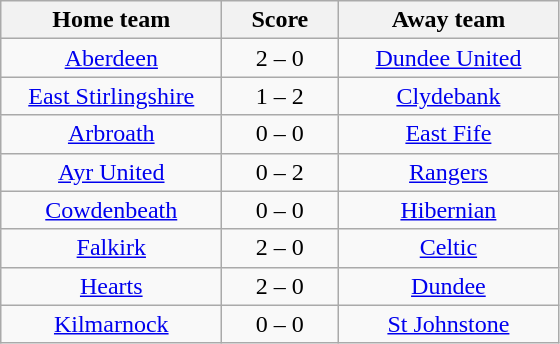<table class="wikitable" style="text-align: center">
<tr>
<th width=140>Home team</th>
<th width=70>Score</th>
<th width=140>Away team</th>
</tr>
<tr>
<td><a href='#'>Aberdeen</a></td>
<td>2 – 0</td>
<td><a href='#'>Dundee United</a></td>
</tr>
<tr>
<td><a href='#'>East Stirlingshire</a></td>
<td>1 – 2</td>
<td><a href='#'>Clydebank</a></td>
</tr>
<tr>
<td><a href='#'>Arbroath</a></td>
<td>0 – 0</td>
<td><a href='#'>East Fife</a></td>
</tr>
<tr>
<td><a href='#'>Ayr United</a></td>
<td>0 – 2</td>
<td><a href='#'>Rangers</a></td>
</tr>
<tr>
<td><a href='#'>Cowdenbeath</a></td>
<td>0 – 0</td>
<td><a href='#'>Hibernian</a></td>
</tr>
<tr>
<td><a href='#'>Falkirk</a></td>
<td>2 – 0</td>
<td><a href='#'>Celtic</a></td>
</tr>
<tr>
<td><a href='#'>Hearts</a></td>
<td>2 – 0</td>
<td><a href='#'>Dundee</a></td>
</tr>
<tr>
<td><a href='#'>Kilmarnock</a></td>
<td>0 – 0</td>
<td><a href='#'>St Johnstone</a></td>
</tr>
</table>
